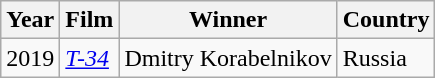<table class="wikitable sortable plainrowheaders">
<tr>
<th>Year</th>
<th>Film</th>
<th>Winner</th>
<th>Country</th>
</tr>
<tr>
<td>2019</td>
<td><em><a href='#'>T-34</a></em></td>
<td>Dmitry Korabelnikov</td>
<td>Russia</td>
</tr>
</table>
